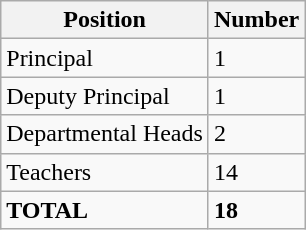<table class = "wikitable">
<tr>
<th>Position</th>
<th>Number</th>
</tr>
<tr>
<td>Principal</td>
<td>1</td>
</tr>
<tr>
<td>Deputy Principal</td>
<td>1</td>
</tr>
<tr>
<td>Departmental Heads</td>
<td>2</td>
</tr>
<tr>
<td>Teachers</td>
<td>14</td>
</tr>
<tr>
<td><strong>TOTAL</strong></td>
<td><strong>18</strong></td>
</tr>
</table>
